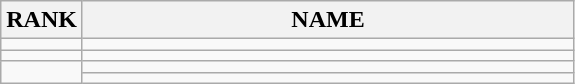<table class="wikitable">
<tr>
<th>RANK</th>
<th style="width: 20em">NAME</th>
</tr>
<tr>
<td align="center"></td>
<td></td>
</tr>
<tr>
<td align="center"></td>
<td></td>
</tr>
<tr>
<td rowspan=2 align="center"></td>
<td></td>
</tr>
<tr>
<td></td>
</tr>
</table>
